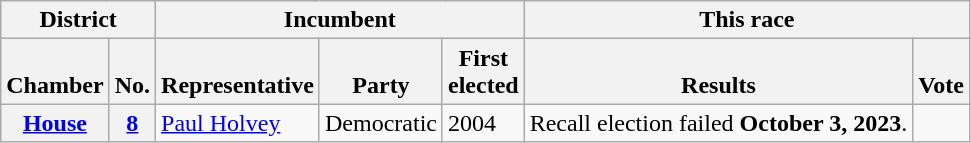<table class="wikitable sortable">
<tr valign="bottom">
<th colspan="2">District</th>
<th colspan="3">Incumbent</th>
<th colspan="2">This race</th>
</tr>
<tr valign="bottom">
<th>Chamber</th>
<th>No.</th>
<th>Representative</th>
<th>Party</th>
<th>First<br>elected</th>
<th>Results</th>
<th>Vote</th>
</tr>
<tr>
<th><a href='#'>House</a></th>
<th><a href='#'>8</a></th>
<td><a href='#'>Paul Holvey</a></td>
<td>Democratic</td>
<td>2004<br></td>
<td>Recall election failed <strong>October 3, 2023</strong>.</td>
<td nowrap=""></td>
</tr>
</table>
